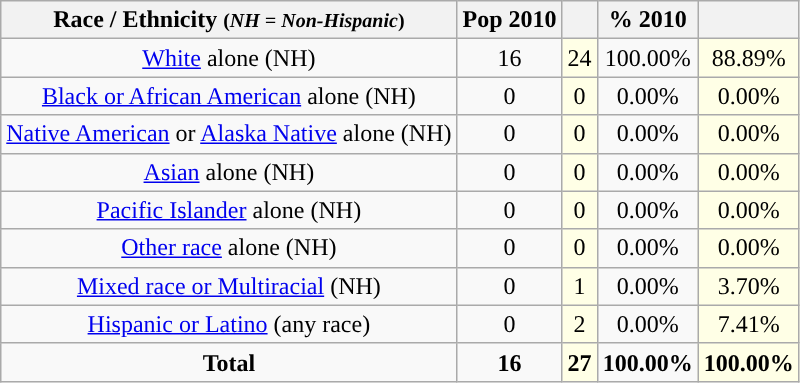<table class="wikitable" style="text-align:center;">
<tr>
<th>Race / Ethnicity <small>(<em>NH = Non-Hispanic</em>)</small></th>
<th>Pop 2010</th>
<th></th>
<th>% 2010</th>
<th></th>
</tr>
<tr>
<td><a href='#'>White</a> alone (NH)</td>
<td>16</td>
<td style='background: #ffffe6;'>24</td>
<td>100.00%</td>
<td style='background: #ffffe6;'>88.89%</td>
</tr>
<tr>
<td><a href='#'>Black or African American</a> alone (NH)</td>
<td>0</td>
<td style='background: #ffffe6;'>0</td>
<td>0.00%</td>
<td style='background: #ffffe6;'>0.00%</td>
</tr>
<tr>
<td><a href='#'>Native American</a> or <a href='#'>Alaska Native</a> alone (NH)</td>
<td>0</td>
<td style='background: #ffffe6;'>0</td>
<td>0.00%</td>
<td style='background: #ffffe6;'>0.00%</td>
</tr>
<tr>
<td><a href='#'>Asian</a> alone (NH)</td>
<td>0</td>
<td style='background: #ffffe6;'>0</td>
<td>0.00%</td>
<td style='background: #ffffe6;'>0.00%</td>
</tr>
<tr>
<td><a href='#'>Pacific Islander</a> alone (NH)</td>
<td>0</td>
<td style='background: #ffffe6;'>0</td>
<td>0.00%</td>
<td style='background: #ffffe6;'>0.00%</td>
</tr>
<tr>
<td><a href='#'>Other race</a> alone (NH)</td>
<td>0</td>
<td style='background: #ffffe6;'>0</td>
<td>0.00%</td>
<td style='background: #ffffe6;'>0.00%</td>
</tr>
<tr>
<td><a href='#'>Mixed race or Multiracial</a> (NH)</td>
<td>0</td>
<td style='background: #ffffe6;'>1</td>
<td>0.00%</td>
<td style='background: #ffffe6;'>3.70%</td>
</tr>
<tr>
<td><a href='#'>Hispanic or Latino</a> (any race)</td>
<td>0</td>
<td style='background: #ffffe6;'>2</td>
<td>0.00%</td>
<td style='background: #ffffe6;'>7.41%</td>
</tr>
<tr>
<td><strong>Total</strong></td>
<td><strong>16</strong></td>
<td style='background: #ffffe6;'><strong>27</strong></td>
<td><strong>100.00%</strong></td>
<td style='background: #ffffe6;'><strong>100.00%</strong></td>
</tr>
</table>
